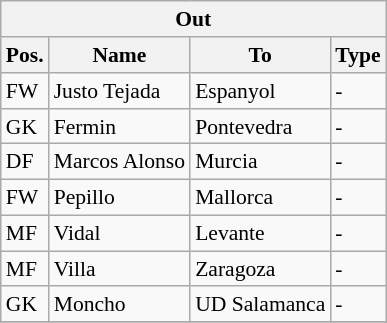<table class="wikitable" style="font-size:90%;float:left; margin-right:1em;">
<tr>
<th colspan="4">Out</th>
</tr>
<tr>
<th>Pos.</th>
<th>Name</th>
<th>To</th>
<th>Type</th>
</tr>
<tr>
<td>FW</td>
<td>Justo Tejada</td>
<td>Espanyol</td>
<td>-</td>
</tr>
<tr>
<td>GK</td>
<td>Fermin</td>
<td>Pontevedra</td>
<td>-</td>
</tr>
<tr>
<td>DF</td>
<td>Marcos Alonso</td>
<td>Murcia</td>
<td>-</td>
</tr>
<tr>
<td>FW</td>
<td>Pepillo</td>
<td>Mallorca</td>
<td>-</td>
</tr>
<tr>
<td>MF</td>
<td>Vidal</td>
<td>Levante</td>
<td>-</td>
</tr>
<tr>
<td>MF</td>
<td>Villa</td>
<td>Zaragoza</td>
<td>-</td>
</tr>
<tr>
<td>GK</td>
<td>Moncho</td>
<td>UD Salamanca</td>
<td>-</td>
</tr>
<tr>
</tr>
</table>
